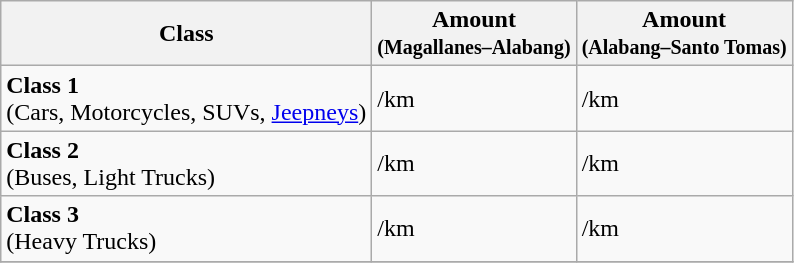<table class="wikitable">
<tr>
<th>Class</th>
<th>Amount<br><small>(Magallanes–Alabang)</small></th>
<th>Amount<br><small>(Alabang–Santo Tomas)</small></th>
</tr>
<tr>
<td><strong>Class 1</strong><br>(Cars, Motorcycles, SUVs, <a href='#'>Jeepneys</a>)</td>
<td>/km</td>
<td>/km</td>
</tr>
<tr>
<td><strong>Class 2</strong><br>(Buses, Light Trucks)</td>
<td>/km</td>
<td>/km</td>
</tr>
<tr>
<td><strong>Class 3</strong><br>(Heavy Trucks)</td>
<td>/km</td>
<td>/km</td>
</tr>
<tr>
</tr>
</table>
